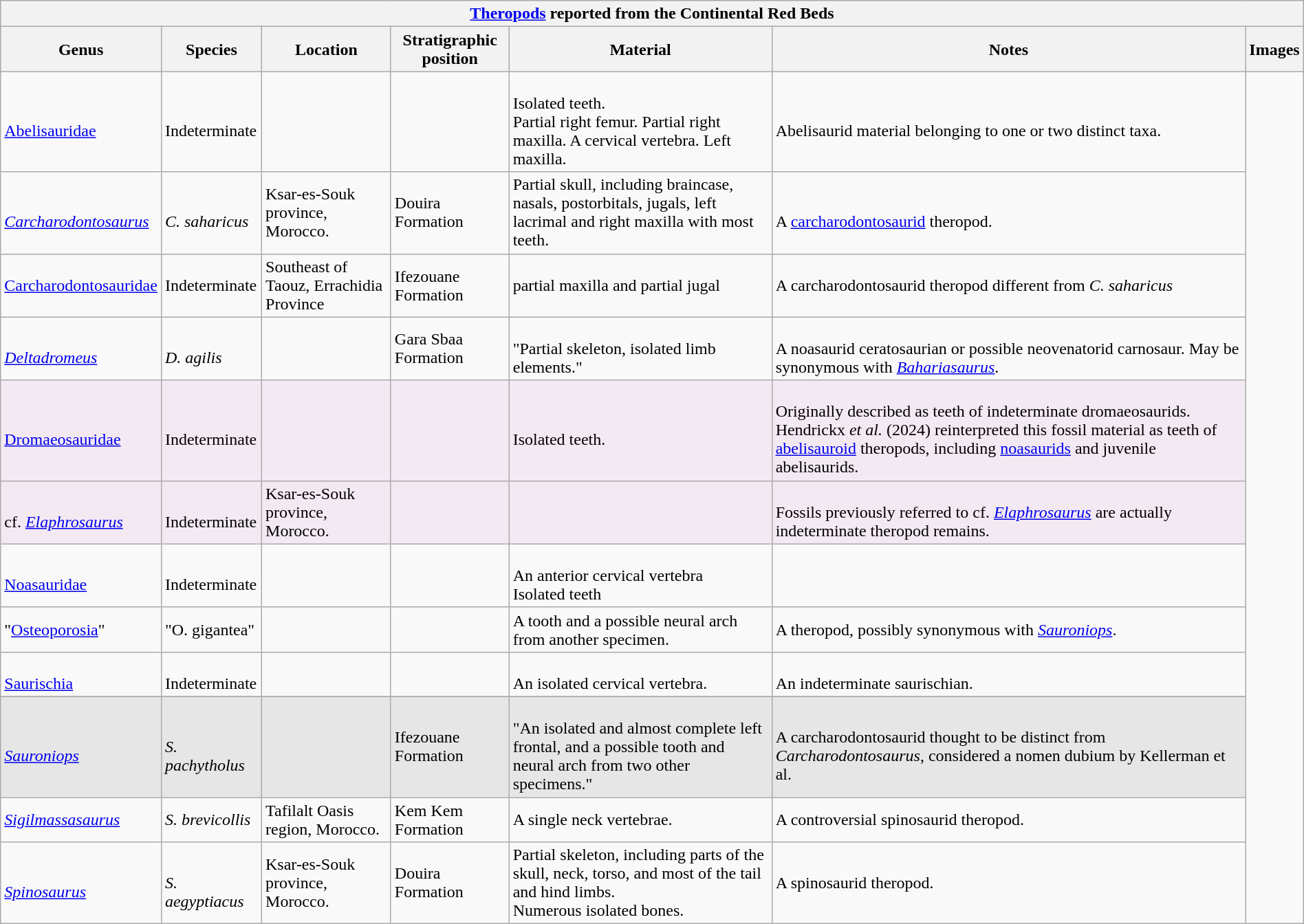<table class="wikitable" align="center" width="100%">
<tr>
<th colspan="7" align="center"><a href='#'>Theropods</a> reported from the Continental Red Beds</th>
</tr>
<tr>
<th>Genus</th>
<th>Species</th>
<th>Location</th>
<th>Stratigraphic position</th>
<th>Material</th>
<th>Notes</th>
<th>Images</th>
</tr>
<tr>
<td><br><a href='#'>Abelisauridae</a></td>
<td><br>Indeterminate</td>
<td></td>
<td></td>
<td><br>Isolated teeth.<br>Partial right femur. Partial right maxilla. A cervical vertebra. Left maxilla.</td>
<td><br>Abelisaurid material belonging to one or two distinct taxa.</td>
<td rowspan="95"><br>

</td>
</tr>
<tr>
<td><br><em><a href='#'>Carcharodontosaurus</a></em></td>
<td><br><em>C. saharicus</em></td>
<td>Ksar-es-Souk province, Morocco.</td>
<td>Douira Formation</td>
<td>Partial skull, including braincase, nasals, postorbitals, jugals, left lacrimal and right maxilla with most teeth.</td>
<td><br>A <a href='#'>carcharodontosaurid</a> theropod.</td>
</tr>
<tr>
<td><a href='#'>Carcharodontosauridae</a></td>
<td>Indeterminate</td>
<td>Southeast of Taouz, Errachidia Province</td>
<td>Ifezouane Formation</td>
<td>partial maxilla and partial jugal</td>
<td>A carcharodontosaurid theropod different from <em>C. saharicus</em></td>
</tr>
<tr>
<td><br><em><a href='#'>Deltadromeus</a></em></td>
<td><br><em>D. agilis</em></td>
<td></td>
<td>Gara Sbaa Formation</td>
<td><br>"Partial skeleton, isolated limb elements."</td>
<td><br>A noasaurid ceratosaurian or possible neovenatorid carnosaur. May be synonymous with <em><a href='#'>Bahariasaurus</a></em>.</td>
</tr>
<tr style="background:#f3e9f3;">
<td><br><a href='#'>Dromaeosauridae</a></td>
<td><br>Indeterminate</td>
<td></td>
<td></td>
<td><br>Isolated teeth.</td>
<td><br>Originally described as teeth of indeterminate dromaeosaurids. Hendrickx <em>et al.</em> (2024) reinterpreted this fossil material as teeth of <a href='#'>abelisauroid</a> theropods, including <a href='#'>noasaurids</a> and juvenile abelisaurids.</td>
</tr>
<tr>
<td style="background:#f3e9f3;"><br>cf. <em><a href='#'>Elaphrosaurus</a></em></td>
<td style="background:#f3e9f3;"><br>Indeterminate</td>
<td style="background:#f3e9f3;">Ksar-es-Souk province, Morocco.</td>
<td style="background:#f3e9f3;"></td>
<td style="background:#f3e9f3;"></td>
<td style="background:#f3e9f3;"><br>Fossils previously referred to cf. <em><a href='#'>Elaphrosaurus</a></em> are actually indeterminate theropod remains.</td>
</tr>
<tr>
<td><br><a href='#'>Noasauridae</a></td>
<td><br>Indeterminate</td>
<td></td>
<td></td>
<td><br>An anterior cervical vertebra<br>Isolated teeth</td>
<td></td>
</tr>
<tr>
<td>"<a href='#'>Osteoporosia</a>"<em></em></td>
<td>"O. gigantea"<em></em></td>
<td></td>
<td></td>
<td>A tooth and a possible neural arch from another specimen.<em></em></td>
<td>A theropod, possibly synonymous with <em><a href='#'>Sauroniops</a></em>.</td>
</tr>
<tr>
<td><br><a href='#'>Saurischia</a></td>
<td><br>Indeterminate</td>
<td></td>
<td></td>
<td><br>An isolated cervical vertebra.</td>
<td><br>An indeterminate saurischian.</td>
</tr>
<tr>
</tr>
<tr style="background:#E6E6E6;">
<td><br><em><a href='#'>Sauroniops</a></em></td>
<td><br><em>S. pachytholus</em></td>
<td></td>
<td>Ifezouane Formation</td>
<td><br>"An isolated and almost complete left frontal, and a possible tooth and neural arch from two other specimens."</td>
<td><br>A carcharodontosaurid thought to be distinct from <em>Carcharodontosaurus</em>, considered a nomen dubium by Kellerman et al.</td>
</tr>
<tr>
<td><em><a href='#'>Sigilmassasaurus</a></em></td>
<td><em>S. brevicollis</em></td>
<td>Tafilalt Oasis region, Morocco.</td>
<td>Kem Kem Formation</td>
<td>A single neck vertebrae.</td>
<td>A controversial spinosaurid theropod.</td>
</tr>
<tr>
<td><br><em><a href='#'>Spinosaurus</a></em></td>
<td><br><em>S. aegyptiacus</em></td>
<td>Ksar-es-Souk province, Morocco.</td>
<td>Douira Formation</td>
<td>Partial skeleton, including parts of the skull, neck, torso, and most of the tail and hind limbs. <br>Numerous isolated bones.</td>
<td>A spinosaurid theropod.</td>
</tr>
</table>
